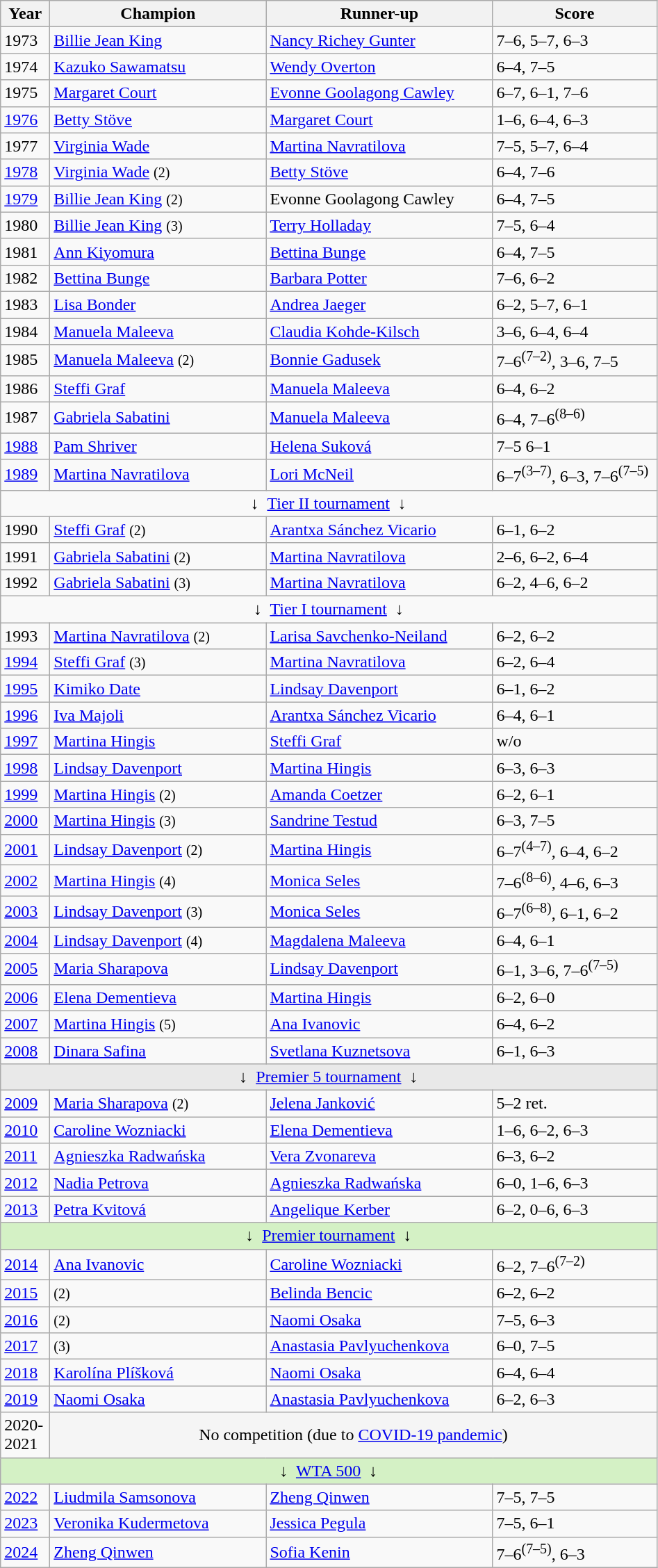<table class="wikitable">
<tr>
<th style="width:40px">Year</th>
<th style="width:200px">Champion</th>
<th style="width:210px">Runner-up</th>
<th style="width:150px" class="unsortable">Score</th>
</tr>
<tr>
<td>1973</td>
<td> <a href='#'>Billie Jean King</a></td>
<td> <a href='#'>Nancy Richey Gunter</a></td>
<td>7–6, 5–7, 6–3</td>
</tr>
<tr>
<td>1974</td>
<td> <a href='#'>Kazuko Sawamatsu</a></td>
<td> <a href='#'>Wendy Overton</a></td>
<td>6–4, 7–5</td>
</tr>
<tr>
<td>1975</td>
<td> <a href='#'>Margaret Court</a></td>
<td> <a href='#'>Evonne Goolagong Cawley</a></td>
<td>6–7, 6–1, 7–6</td>
</tr>
<tr>
<td><a href='#'>1976</a></td>
<td> <a href='#'>Betty Stöve</a></td>
<td> <a href='#'>Margaret Court</a></td>
<td>1–6, 6–4, 6–3</td>
</tr>
<tr>
<td>1977</td>
<td> <a href='#'>Virginia Wade</a></td>
<td> <a href='#'>Martina Navratilova</a></td>
<td>7–5, 5–7, 6–4</td>
</tr>
<tr>
<td><a href='#'>1978</a></td>
<td> <a href='#'>Virginia Wade</a> <small>(2) </small></td>
<td> <a href='#'>Betty Stöve</a></td>
<td>6–4, 7–6</td>
</tr>
<tr>
<td><a href='#'>1979</a></td>
<td> <a href='#'>Billie Jean King</a> <small>(2) </small></td>
<td> Evonne Goolagong Cawley</td>
<td>6–4, 7–5</td>
</tr>
<tr>
<td>1980</td>
<td> <a href='#'>Billie Jean King</a> <small>(3) </small></td>
<td> <a href='#'>Terry Holladay</a></td>
<td>7–5, 6–4</td>
</tr>
<tr>
<td>1981</td>
<td> <a href='#'>Ann Kiyomura</a></td>
<td> <a href='#'>Bettina Bunge</a></td>
<td>6–4, 7–5</td>
</tr>
<tr>
<td>1982</td>
<td> <a href='#'>Bettina Bunge</a></td>
<td> <a href='#'>Barbara Potter</a></td>
<td>7–6, 6–2</td>
</tr>
<tr>
<td>1983</td>
<td> <a href='#'>Lisa Bonder</a></td>
<td> <a href='#'>Andrea Jaeger</a></td>
<td>6–2, 5–7, 6–1</td>
</tr>
<tr>
<td>1984</td>
<td> <a href='#'>Manuela Maleeva</a></td>
<td> <a href='#'>Claudia Kohde-Kilsch</a></td>
<td>3–6, 6–4, 6–4</td>
</tr>
<tr>
<td>1985</td>
<td> <a href='#'>Manuela Maleeva</a> <small>(2) </small></td>
<td> <a href='#'>Bonnie Gadusek</a></td>
<td>7–6<sup>(7–2)</sup>, 3–6, 7–5</td>
</tr>
<tr>
<td>1986</td>
<td> <a href='#'>Steffi Graf</a></td>
<td> <a href='#'>Manuela Maleeva</a></td>
<td>6–4, 6–2</td>
</tr>
<tr>
<td>1987</td>
<td> <a href='#'>Gabriela Sabatini</a></td>
<td> <a href='#'>Manuela Maleeva</a></td>
<td>6–4, 7–6<sup>(8–6)</sup></td>
</tr>
<tr>
<td><a href='#'>1988</a></td>
<td> <a href='#'>Pam Shriver</a></td>
<td> <a href='#'>Helena Suková</a></td>
<td>7–5 6–1</td>
</tr>
<tr>
<td><a href='#'>1989</a></td>
<td> <a href='#'>Martina Navratilova</a></td>
<td> <a href='#'>Lori McNeil</a></td>
<td>6–7<sup>(3–7)</sup>, 6–3, 7–6<sup>(7–5)</sup></td>
</tr>
<tr>
<td colspan="4" align="center">↓  <a href='#'>Tier II tournament</a>  ↓</td>
</tr>
<tr>
<td>1990</td>
<td> <a href='#'>Steffi Graf</a> <small>(2) </small></td>
<td> <a href='#'>Arantxa Sánchez Vicario</a></td>
<td>6–1, 6–2</td>
</tr>
<tr>
<td>1991</td>
<td> <a href='#'>Gabriela Sabatini</a> <small>(2) </small></td>
<td> <a href='#'>Martina Navratilova</a></td>
<td>2–6, 6–2, 6–4</td>
</tr>
<tr>
<td>1992</td>
<td> <a href='#'>Gabriela Sabatini</a> <small>(3) </small></td>
<td> <a href='#'>Martina Navratilova</a></td>
<td>6–2, 4–6, 6–2</td>
</tr>
<tr>
<td colspan="4" align="center">↓  <a href='#'>Tier I tournament</a>  ↓</td>
</tr>
<tr>
<td>1993</td>
<td> <a href='#'>Martina Navratilova</a> <small>(2) </small></td>
<td> <a href='#'>Larisa Savchenko-Neiland</a></td>
<td>6–2, 6–2</td>
</tr>
<tr>
<td><a href='#'>1994</a></td>
<td> <a href='#'>Steffi Graf</a> <small>(3) </small></td>
<td> <a href='#'>Martina Navratilova</a></td>
<td>6–2, 6–4</td>
</tr>
<tr>
<td><a href='#'>1995</a></td>
<td> <a href='#'>Kimiko Date</a></td>
<td> <a href='#'>Lindsay Davenport</a></td>
<td>6–1, 6–2</td>
</tr>
<tr>
<td><a href='#'>1996</a></td>
<td> <a href='#'>Iva Majoli</a></td>
<td> <a href='#'>Arantxa Sánchez Vicario</a></td>
<td>6–4, 6–1</td>
</tr>
<tr>
<td><a href='#'>1997</a></td>
<td> <a href='#'>Martina Hingis</a></td>
<td> <a href='#'>Steffi Graf</a></td>
<td>w/o</td>
</tr>
<tr>
<td><a href='#'>1998</a></td>
<td> <a href='#'>Lindsay Davenport</a></td>
<td> <a href='#'>Martina Hingis</a></td>
<td>6–3, 6–3</td>
</tr>
<tr>
<td><a href='#'>1999</a></td>
<td> <a href='#'>Martina Hingis</a> <small>(2) </small></td>
<td> <a href='#'>Amanda Coetzer</a></td>
<td>6–2, 6–1</td>
</tr>
<tr>
<td><a href='#'>2000</a></td>
<td> <a href='#'>Martina Hingis</a> <small>(3) </small></td>
<td> <a href='#'>Sandrine Testud</a></td>
<td>6–3, 7–5</td>
</tr>
<tr>
<td><a href='#'>2001</a></td>
<td> <a href='#'>Lindsay Davenport</a> <small>(2) </small></td>
<td> <a href='#'>Martina Hingis</a></td>
<td>6–7<sup>(4–7)</sup>, 6–4, 6–2</td>
</tr>
<tr>
<td><a href='#'>2002</a></td>
<td> <a href='#'>Martina Hingis</a> <small>(4) </small></td>
<td> <a href='#'>Monica Seles</a></td>
<td>7–6<sup>(8–6)</sup>, 4–6, 6–3</td>
</tr>
<tr>
<td><a href='#'>2003</a></td>
<td> <a href='#'>Lindsay Davenport</a> <small>(3) </small></td>
<td> <a href='#'>Monica Seles</a></td>
<td>6–7<sup>(6–8)</sup>, 6–1, 6–2</td>
</tr>
<tr>
<td><a href='#'>2004</a></td>
<td> <a href='#'>Lindsay Davenport</a> <small>(4) </small></td>
<td> <a href='#'>Magdalena Maleeva</a></td>
<td>6–4, 6–1</td>
</tr>
<tr>
<td><a href='#'>2005</a></td>
<td> <a href='#'>Maria Sharapova</a></td>
<td> <a href='#'>Lindsay Davenport</a></td>
<td>6–1, 3–6, 7–6<sup>(7–5)</sup></td>
</tr>
<tr>
<td><a href='#'>2006</a></td>
<td> <a href='#'>Elena Dementieva</a></td>
<td> <a href='#'>Martina Hingis</a></td>
<td>6–2, 6–0</td>
</tr>
<tr>
<td><a href='#'>2007</a></td>
<td> <a href='#'>Martina Hingis</a> <small>(5) </small></td>
<td> <a href='#'>Ana Ivanovic</a></td>
<td>6–4, 6–2</td>
</tr>
<tr>
<td><a href='#'>2008</a></td>
<td> <a href='#'>Dinara Safina</a></td>
<td> <a href='#'>Svetlana Kuznetsova</a></td>
<td>6–1, 6–3</td>
</tr>
<tr>
<td colspan="4" style=background:#E9E9E9 align="center">↓  <a href='#'>Premier 5 tournament</a>  ↓</td>
</tr>
<tr>
<td><a href='#'>2009</a></td>
<td> <a href='#'>Maria Sharapova</a> <small>(2) </small></td>
<td> <a href='#'>Jelena Janković</a></td>
<td>5–2 ret.</td>
</tr>
<tr>
<td><a href='#'>2010</a></td>
<td> <a href='#'>Caroline Wozniacki</a></td>
<td> <a href='#'>Elena Dementieva</a></td>
<td>1–6, 6–2, 6–3</td>
</tr>
<tr>
<td><a href='#'>2011</a></td>
<td> <a href='#'>Agnieszka Radwańska</a></td>
<td> <a href='#'>Vera Zvonareva</a></td>
<td>6–3, 6–2</td>
</tr>
<tr>
<td><a href='#'>2012</a></td>
<td> <a href='#'>Nadia Petrova</a></td>
<td> <a href='#'>Agnieszka Radwańska</a></td>
<td>6–0, 1–6, 6–3</td>
</tr>
<tr>
<td><a href='#'>2013</a></td>
<td> <a href='#'>Petra Kvitová</a></td>
<td> <a href='#'>Angelique Kerber</a></td>
<td>6–2, 0–6, 6–3</td>
</tr>
<tr>
<td colspan="4" style=background:#D4F1C5 align="center">↓  <a href='#'>Premier tournament</a>  ↓</td>
</tr>
<tr>
<td><a href='#'>2014</a></td>
<td> <a href='#'>Ana Ivanovic</a></td>
<td> <a href='#'>Caroline Wozniacki</a></td>
<td>6–2, 7–6<sup>(7–2)</sup></td>
</tr>
<tr>
<td><a href='#'>2015</a></td>
<td> <small>(2) </small></td>
<td> <a href='#'>Belinda Bencic</a></td>
<td>6–2, 6–2</td>
</tr>
<tr>
<td><a href='#'>2016</a></td>
<td> <small>(2) </small></td>
<td> <a href='#'>Naomi Osaka</a></td>
<td>7–5, 6–3</td>
</tr>
<tr>
<td><a href='#'>2017</a></td>
<td> <small>(3) </small></td>
<td> <a href='#'>Anastasia Pavlyuchenkova</a></td>
<td>6–0, 7–5</td>
</tr>
<tr>
<td><a href='#'>2018</a></td>
<td> <a href='#'>Karolína Plíšková</a></td>
<td> <a href='#'>Naomi Osaka</a></td>
<td>6–4, 6–4</td>
</tr>
<tr>
<td><a href='#'>2019</a></td>
<td> <a href='#'>Naomi Osaka</a></td>
<td> <a href='#'>Anastasia Pavlyuchenkova</a></td>
<td>6–2, 6–3</td>
</tr>
<tr>
<td>2020-2021</td>
<td colspan="3" bgcolor="#f5f5f5" align="center">No competition (due to <a href='#'>COVID-19 pandemic</a>)</td>
</tr>
<tr>
<td colspan="4" style=background:#D4F1C5 align="center">↓  <a href='#'>WTA 500</a>  ↓</td>
</tr>
<tr>
<td><a href='#'>2022</a></td>
<td> <a href='#'>Liudmila Samsonova</a></td>
<td> <a href='#'>Zheng Qinwen</a></td>
<td>7–5, 7–5</td>
</tr>
<tr>
<td><a href='#'>2023</a></td>
<td> <a href='#'>Veronika Kudermetova</a></td>
<td> <a href='#'>Jessica Pegula</a></td>
<td>7–5, 6–1</td>
</tr>
<tr>
<td><a href='#'>2024</a></td>
<td> <a href='#'>Zheng Qinwen</a></td>
<td> <a href='#'>Sofia Kenin</a></td>
<td>7–6<sup>(7–5)</sup>, 6–3</td>
</tr>
</table>
